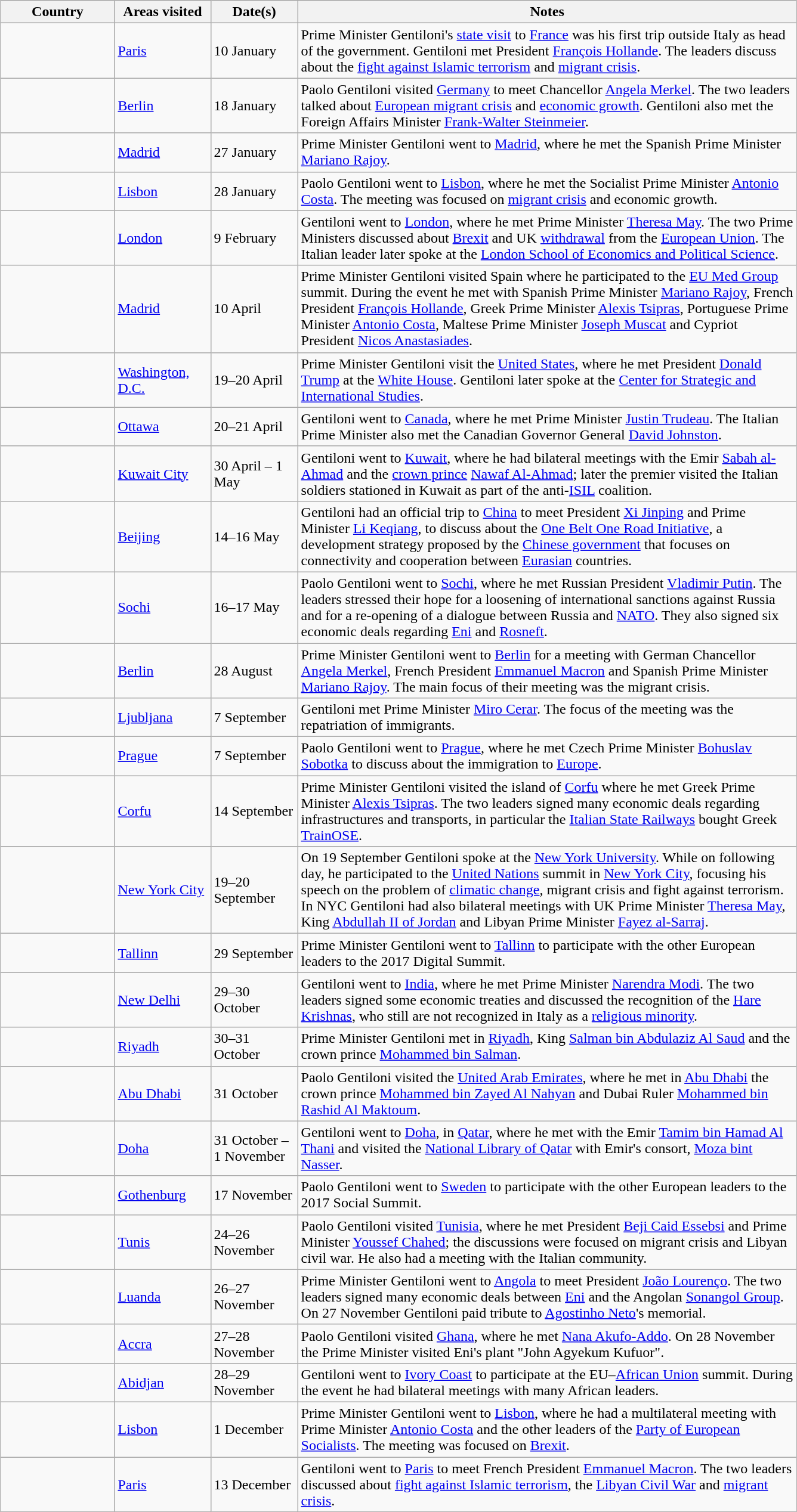<table class="wikitable" style="margin: 1em auto 1em auto">
<tr>
<th width=120>Country</th>
<th width=100>Areas visited</th>
<th width=90>Date(s)</th>
<th width=550>Notes</th>
</tr>
<tr>
<td></td>
<td><a href='#'>Paris</a></td>
<td>10 January</td>
<td> Prime Minister Gentiloni's <a href='#'>state visit</a> to <a href='#'>France</a> was his first trip outside Italy as head of the government. Gentiloni met President <a href='#'>François Hollande</a>. The leaders discuss about the <a href='#'>fight against Islamic terrorism</a> and <a href='#'>migrant crisis</a>.</td>
</tr>
<tr>
<td></td>
<td><a href='#'>Berlin</a></td>
<td>18 January</td>
<td> Paolo Gentiloni visited <a href='#'>Germany</a> to meet Chancellor <a href='#'>Angela Merkel</a>. The two leaders talked about <a href='#'>European migrant crisis</a> and <a href='#'>economic growth</a>. Gentiloni also met the Foreign Affairs Minister <a href='#'>Frank-Walter Steinmeier</a>.</td>
</tr>
<tr>
<td></td>
<td><a href='#'>Madrid</a></td>
<td>27 January</td>
<td> Prime Minister Gentiloni went to <a href='#'>Madrid</a>, where he met the Spanish Prime Minister <a href='#'>Mariano Rajoy</a>.</td>
</tr>
<tr>
<td></td>
<td><a href='#'>Lisbon</a></td>
<td>28 January</td>
<td>Paolo Gentiloni went to <a href='#'>Lisbon</a>, where he met the Socialist Prime Minister <a href='#'>Antonio Costa</a>. The meeting was focused on <a href='#'>migrant crisis</a> and economic growth.</td>
</tr>
<tr>
<td></td>
<td><a href='#'>London</a></td>
<td>9 February</td>
<td> Gentiloni went to <a href='#'>London</a>, where he met Prime Minister <a href='#'>Theresa May</a>. The two Prime Ministers discussed about <a href='#'>Brexit</a> and UK <a href='#'>withdrawal</a> from the <a href='#'>European Union</a>. The Italian leader later spoke at the <a href='#'>London School of Economics and Political Science</a>.</td>
</tr>
<tr>
<td></td>
<td><a href='#'>Madrid</a></td>
<td>10 April</td>
<td> Prime Minister Gentiloni visited Spain where he participated to the <a href='#'>EU Med Group</a> summit. During the event he met with Spanish Prime Minister <a href='#'>Mariano Rajoy</a>, French President <a href='#'>François Hollande</a>, Greek Prime Minister <a href='#'>Alexis Tsipras</a>, Portuguese Prime Minister <a href='#'>Antonio Costa</a>, Maltese Prime Minister <a href='#'>Joseph Muscat</a> and Cypriot President <a href='#'>Nicos Anastasiades</a>.</td>
</tr>
<tr>
<td></td>
<td><a href='#'>Washington, D.C.</a></td>
<td>19–20 April</td>
<td> Prime Minister Gentiloni visit the <a href='#'>United States</a>, where he met President <a href='#'>Donald Trump</a> at the <a href='#'>White House</a>. Gentiloni later spoke at the <a href='#'>Center for Strategic and International Studies</a>.</td>
</tr>
<tr>
<td></td>
<td><a href='#'>Ottawa</a></td>
<td>20–21 April</td>
<td> Gentiloni went to <a href='#'>Canada</a>, where he met Prime Minister <a href='#'>Justin Trudeau</a>. The Italian Prime Minister also met the Canadian Governor General <a href='#'>David Johnston</a>.</td>
</tr>
<tr>
<td></td>
<td><a href='#'>Kuwait City</a></td>
<td>30 April – 1 May</td>
<td>Gentiloni went to <a href='#'>Kuwait</a>, where he had bilateral meetings with the Emir <a href='#'>Sabah al-Ahmad</a> and the <a href='#'>crown prince</a> <a href='#'>Nawaf Al-Ahmad</a>; later the premier visited the Italian soldiers stationed in Kuwait as part of the anti-<a href='#'>ISIL</a> coalition.</td>
</tr>
<tr>
<td></td>
<td><a href='#'>Beijing</a></td>
<td>14–16 May</td>
<td> Gentiloni had an official trip to <a href='#'>China</a> to meet President <a href='#'>Xi Jinping</a> and Prime Minister <a href='#'>Li Keqiang</a>, to discuss about the <a href='#'>One Belt One Road Initiative</a>, a development strategy proposed by the <a href='#'>Chinese government</a> that focuses on connectivity and cooperation between <a href='#'>Eurasian</a> countries.</td>
</tr>
<tr>
<td></td>
<td><a href='#'>Sochi</a></td>
<td>16–17 May</td>
<td> Paolo Gentiloni went to <a href='#'>Sochi</a>, where he met Russian President <a href='#'>Vladimir Putin</a>. The leaders stressed their hope for a loosening of international sanctions against Russia and for a re-opening of a dialogue between Russia and <a href='#'>NATO</a>. They also signed six economic deals regarding <a href='#'>Eni</a> and <a href='#'>Rosneft</a>.</td>
</tr>
<tr>
<td></td>
<td><a href='#'>Berlin</a></td>
<td>28 August</td>
<td> Prime Minister Gentiloni went to <a href='#'>Berlin</a> for a meeting with German Chancellor <a href='#'>Angela Merkel</a>, French President <a href='#'>Emmanuel Macron</a> and Spanish Prime Minister <a href='#'>Mariano Rajoy</a>. The main focus of their meeting was the migrant crisis.</td>
</tr>
<tr>
<td></td>
<td><a href='#'>Ljubljana</a></td>
<td>7 September</td>
<td> Gentiloni met Prime Minister <a href='#'>Miro Cerar</a>. The focus of the meeting was the repatriation  of immigrants.</td>
</tr>
<tr>
<td></td>
<td><a href='#'>Prague</a></td>
<td>7 September</td>
<td>Paolo Gentiloni went to <a href='#'>Prague</a>, where he met Czech Prime Minister <a href='#'>Bohuslav Sobotka</a> to discuss about the immigration to <a href='#'>Europe</a>.</td>
</tr>
<tr>
<td></td>
<td><a href='#'>Corfu</a></td>
<td>14 September</td>
<td> Prime Minister Gentiloni visited the island of <a href='#'>Corfu</a> where he met Greek Prime Minister <a href='#'>Alexis Tsipras</a>. The two leaders signed many economic deals regarding infrastructures and transports, in particular the <a href='#'>Italian State Railways</a> bought Greek <a href='#'>TrainOSE</a>.</td>
</tr>
<tr>
<td></td>
<td><a href='#'>New York City</a></td>
<td>19–20 September</td>
<td> On 19 September Gentiloni spoke at the <a href='#'>New York University</a>. While on following day, he participated to the <a href='#'>United Nations</a> summit in <a href='#'>New York City</a>, focusing his speech on the problem of <a href='#'>climatic change</a>, migrant crisis and fight against terrorism. In NYC Gentiloni had also bilateral meetings with UK Prime Minister <a href='#'>Theresa May</a>, King <a href='#'>Abdullah II of Jordan</a> and Libyan Prime Minister <a href='#'>Fayez al-Sarraj</a>.</td>
</tr>
<tr>
<td></td>
<td><a href='#'>Tallinn</a></td>
<td>29 September</td>
<td>Prime Minister Gentiloni went to <a href='#'>Tallinn</a> to participate with the other European leaders to the 2017 Digital Summit.</td>
</tr>
<tr>
<td></td>
<td><a href='#'>New Delhi</a></td>
<td>29–30 October</td>
<td> Gentiloni went to <a href='#'>India</a>, where he met Prime Minister <a href='#'>Narendra Modi</a>. The two leaders signed some economic treaties and discussed the recognition of the <a href='#'>Hare Krishnas</a>, who still are not recognized in Italy as a <a href='#'>religious minority</a>.</td>
</tr>
<tr>
<td></td>
<td><a href='#'>Riyadh</a></td>
<td>30–31 October</td>
<td>Prime Minister Gentiloni met in <a href='#'>Riyadh</a>, King <a href='#'>Salman bin Abdulaziz Al Saud</a> and the crown prince <a href='#'>Mohammed bin Salman</a>.</td>
</tr>
<tr>
<td></td>
<td><a href='#'>Abu Dhabi</a></td>
<td>31 October</td>
<td>Paolo Gentiloni visited the <a href='#'>United Arab Emirates</a>, where he met in <a href='#'>Abu Dhabi</a> the crown prince <a href='#'>Mohammed bin Zayed Al Nahyan</a> and Dubai Ruler <a href='#'>Mohammed bin Rashid Al Maktoum</a>.</td>
</tr>
<tr>
<td></td>
<td><a href='#'>Doha</a></td>
<td>31 October – 1 November</td>
<td>Gentiloni went to <a href='#'>Doha</a>, in <a href='#'>Qatar</a>, where he met with the Emir <a href='#'>Tamim bin Hamad Al Thani</a> and visited the <a href='#'>National Library of Qatar</a> with Emir's consort, <a href='#'>Moza bint Nasser</a>.</td>
</tr>
<tr>
<td></td>
<td><a href='#'>Gothenburg</a></td>
<td>17 November</td>
<td>Paolo Gentiloni went to <a href='#'>Sweden</a> to participate with the other European leaders to the 2017 Social Summit.</td>
</tr>
<tr>
<td></td>
<td><a href='#'>Tunis</a></td>
<td>24–26 November</td>
<td> Paolo Gentiloni visited <a href='#'>Tunisia</a>, where he met President <a href='#'>Beji Caid Essebsi</a> and Prime Minister <a href='#'>Youssef Chahed</a>; the discussions were focused on migrant crisis and Libyan civil war. He also had a meeting with the Italian community.</td>
</tr>
<tr>
<td></td>
<td><a href='#'>Luanda</a></td>
<td>26–27 November</td>
<td>Prime Minister Gentiloni went to <a href='#'>Angola</a> to meet President <a href='#'>João Lourenço</a>. The two leaders signed many economic deals between <a href='#'>Eni</a> and the Angolan <a href='#'>Sonangol Group</a>. On 27 November Gentiloni paid tribute to <a href='#'>Agostinho Neto</a>'s memorial.</td>
</tr>
<tr>
<td></td>
<td><a href='#'>Accra</a></td>
<td>27–28 November</td>
<td>Paolo Gentiloni visited <a href='#'>Ghana</a>, where he met <a href='#'>Nana Akufo-Addo</a>. On 28 November the Prime Minister visited Eni's plant "John Agyekum Kufuor".</td>
</tr>
<tr>
<td></td>
<td><a href='#'>Abidjan</a></td>
<td>28–29 November</td>
<td>Gentiloni went to <a href='#'>Ivory Coast</a> to participate at the EU–<a href='#'>African Union</a> summit. During the event he had bilateral meetings with many African leaders.</td>
</tr>
<tr>
<td></td>
<td><a href='#'>Lisbon</a></td>
<td>1 December</td>
<td>Prime Minister Gentiloni went to <a href='#'>Lisbon</a>, where he had a multilateral meeting with Prime Minister <a href='#'>Antonio Costa</a> and the other leaders of the <a href='#'>Party of European Socialists</a>. The meeting was focused on <a href='#'>Brexit</a>.</td>
</tr>
<tr>
<td></td>
<td><a href='#'>Paris</a></td>
<td>13 December</td>
<td> Gentiloni went to <a href='#'>Paris</a> to meet French President <a href='#'>Emmanuel Macron</a>. The two leaders discussed about <a href='#'>fight against Islamic terrorism</a>, the <a href='#'>Libyan Civil War</a> and <a href='#'>migrant crisis</a>.</td>
</tr>
</table>
